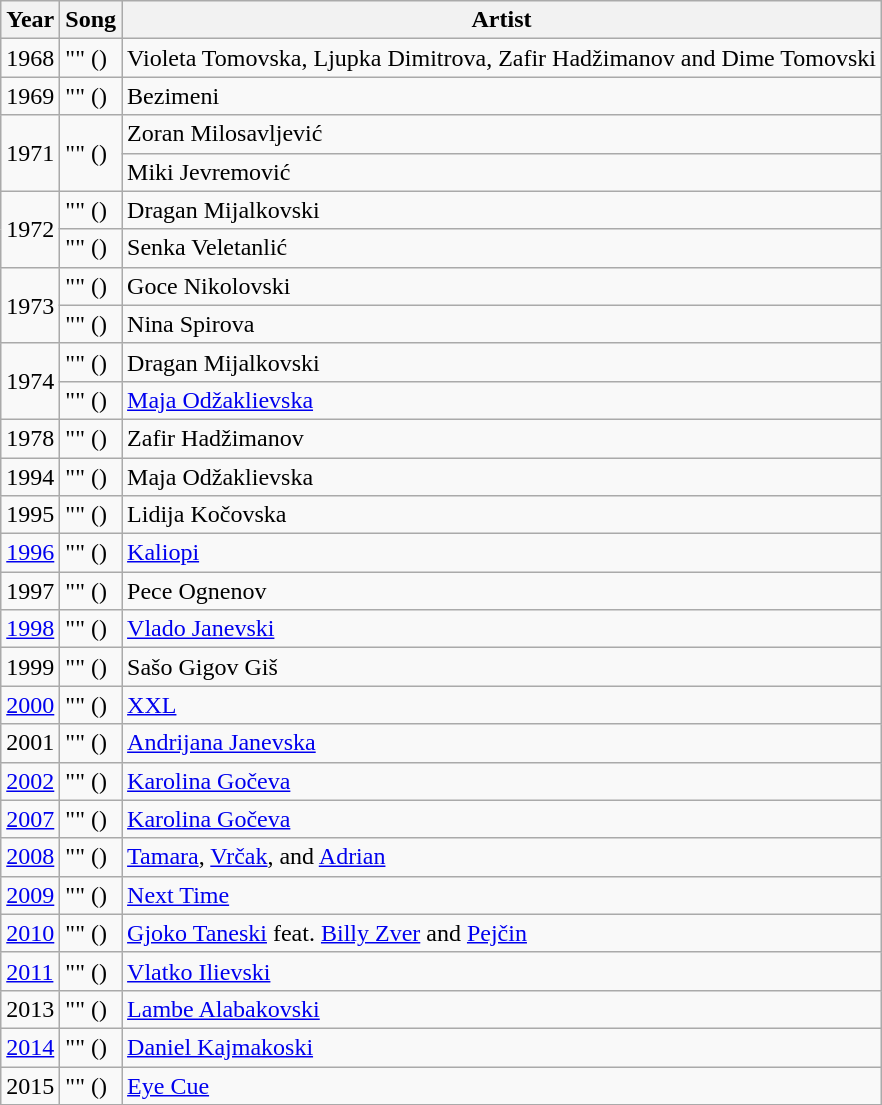<table class="wikitable sortable">
<tr>
<th>Year</th>
<th>Song</th>
<th>Artist</th>
</tr>
<tr>
<td>1968</td>
<td>"" ()</td>
<td>Violeta Tomovska, Ljupka Dimitrova, Zafir Hadžimanov and Dime Tomovski</td>
</tr>
<tr>
<td>1969</td>
<td>"" ()</td>
<td>Bezimeni</td>
</tr>
<tr>
<td rowspan="2">1971</td>
<td rowspan="2">"" ()</td>
<td>Zoran Milosavljević</td>
</tr>
<tr>
<td>Miki Jevremović</td>
</tr>
<tr>
<td rowspan="2">1972</td>
<td>"" ()</td>
<td>Dragan Mijalkovski</td>
</tr>
<tr>
<td>"" ()</td>
<td>Senka Veletanlić</td>
</tr>
<tr>
<td rowspan="2">1973</td>
<td>"" ()</td>
<td>Goce Nikolovski</td>
</tr>
<tr>
<td>"" ()</td>
<td>Nina Spirova</td>
</tr>
<tr>
<td rowspan="2">1974</td>
<td>"" ()</td>
<td>Dragan Mijalkovski</td>
</tr>
<tr>
<td>"" ()</td>
<td><a href='#'>Maja Odžaklievska</a></td>
</tr>
<tr>
<td>1978</td>
<td>"" ()</td>
<td>Zafir Hadžimanov</td>
</tr>
<tr>
<td>1994</td>
<td>"" ()</td>
<td>Maja Odžaklievska</td>
</tr>
<tr>
<td>1995</td>
<td>"" ()</td>
<td>Lidija Kočovska</td>
</tr>
<tr>
<td><a href='#'>1996</a></td>
<td>"" ()</td>
<td><a href='#'>Kaliopi</a></td>
</tr>
<tr>
<td>1997</td>
<td>"" ()</td>
<td>Pece Ognenov</td>
</tr>
<tr>
<td><a href='#'>1998</a></td>
<td>"" ()</td>
<td><a href='#'>Vlado Janevski</a></td>
</tr>
<tr>
<td>1999</td>
<td>"" ()</td>
<td>Sašo Gigov Giš</td>
</tr>
<tr>
<td><a href='#'>2000</a></td>
<td>"" ()</td>
<td><a href='#'>XXL</a></td>
</tr>
<tr>
<td>2001</td>
<td>"" ()</td>
<td><a href='#'>Andrijana Janevska</a></td>
</tr>
<tr>
<td><a href='#'>2002</a></td>
<td>"" ()</td>
<td><a href='#'>Karolina Gočeva</a></td>
</tr>
<tr>
<td><a href='#'>2007</a></td>
<td>"" ()</td>
<td><a href='#'>Karolina Gočeva</a></td>
</tr>
<tr>
<td><a href='#'>2008</a></td>
<td>"" ()</td>
<td><a href='#'>Tamara</a>, <a href='#'>Vrčak</a>, and <a href='#'>Adrian</a></td>
</tr>
<tr>
<td><a href='#'>2009</a></td>
<td>"" ()</td>
<td><a href='#'>Next Time</a></td>
</tr>
<tr>
<td><a href='#'>2010</a></td>
<td>"" ()</td>
<td><a href='#'>Gjoko Taneski</a> feat. <a href='#'>Billy Zver</a> and <a href='#'>Pejčin</a></td>
</tr>
<tr>
<td><a href='#'>2011</a></td>
<td>"" ()</td>
<td><a href='#'>Vlatko Ilievski</a></td>
</tr>
<tr>
<td>2013</td>
<td>"" ()</td>
<td><a href='#'>Lambe Alabakovski</a></td>
</tr>
<tr>
<td><a href='#'>2014</a></td>
<td>"" ()</td>
<td><a href='#'>Daniel Kajmakoski</a></td>
</tr>
<tr>
<td>2015</td>
<td>"" ()</td>
<td><a href='#'>Eye Cue</a></td>
</tr>
</table>
